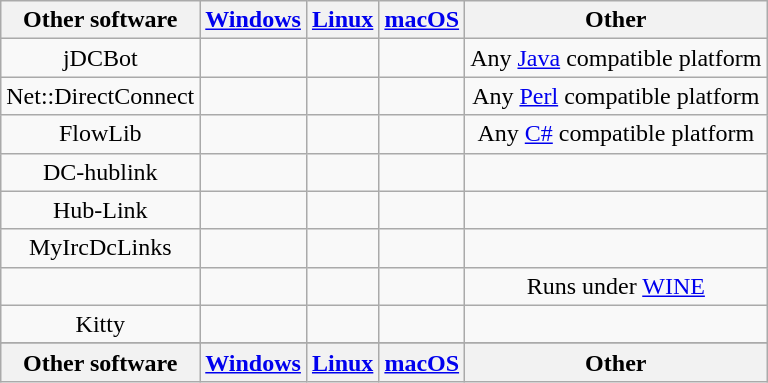<table style="text-align: center;" class="wikitable sortable sort-under">
<tr>
<th>Other software</th>
<th><a href='#'>Windows</a></th>
<th><a href='#'>Linux</a></th>
<th><a href='#'>macOS</a></th>
<th>Other</th>
</tr>
<tr>
<td>jDCBot</td>
<td></td>
<td></td>
<td></td>
<td>Any <a href='#'>Java</a> compatible platform</td>
</tr>
<tr>
<td>Net::DirectConnect</td>
<td></td>
<td></td>
<td></td>
<td>Any <a href='#'>Perl</a> compatible platform</td>
</tr>
<tr>
<td>FlowLib</td>
<td></td>
<td></td>
<td></td>
<td>Any <a href='#'>C#</a> compatible platform</td>
</tr>
<tr>
<td>DC-hublink</td>
<td></td>
<td></td>
<td></td>
<td></td>
</tr>
<tr>
<td>Hub-Link</td>
<td></td>
<td></td>
<td></td>
<td></td>
</tr>
<tr>
<td>MyIrcDcLinks</td>
<td></td>
<td></td>
<td></td>
<td></td>
</tr>
<tr>
<td></td>
<td></td>
<td></td>
<td></td>
<td>Runs under <a href='#'>WINE</a></td>
</tr>
<tr>
<td>Kitty</td>
<td></td>
<td></td>
<td></td>
<td></td>
</tr>
<tr>
</tr>
<tr class="sortbottom">
<th>Other software</th>
<th><a href='#'>Windows</a></th>
<th><a href='#'>Linux</a></th>
<th><a href='#'>macOS</a></th>
<th>Other</th>
</tr>
</table>
